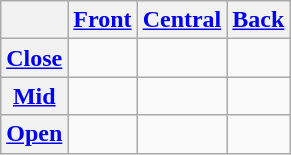<table class="wikitable" style="text-align:center">
<tr>
<th></th>
<th><a href='#'>Front</a></th>
<th><a href='#'>Central</a></th>
<th><a href='#'>Back</a></th>
</tr>
<tr>
<th><a href='#'>Close</a></th>
<td align="center"> </td>
<td></td>
<td> </td>
</tr>
<tr>
<th><a href='#'>Mid</a></th>
<td> </td>
<td></td>
<td> </td>
</tr>
<tr>
<th><a href='#'>Open</a></th>
<td></td>
<td> </td>
<td></td>
</tr>
</table>
